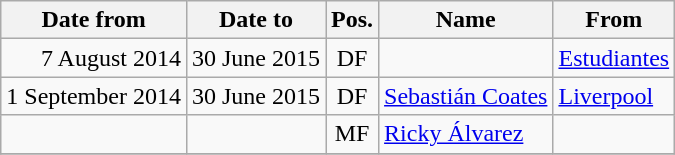<table class="wikitable" style="text-align:center">
<tr>
<th>Date from</th>
<th>Date to</th>
<th>Pos.</th>
<th>Name</th>
<th>From</th>
</tr>
<tr>
<td align="right">7 August 2014</td>
<td align="right">30 June 2015</td>
<td>DF</td>
<td align="left"></td>
<td align="left"> <a href='#'>Estudiantes</a></td>
</tr>
<tr>
<td align="right">1 September 2014</td>
<td align="right">30 June 2015</td>
<td>DF</td>
<td align="left"> <a href='#'>Sebastián Coates</a></td>
<td align="left"> <a href='#'>Liverpool</a></td>
</tr>
<tr>
<td align="right"></td>
<td align="right"></td>
<td>MF</td>
<td align="left"> <a href='#'>Ricky Álvarez</a></td>
<td align="left"></td>
</tr>
<tr>
</tr>
</table>
